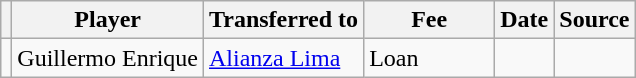<table class="wikitable plainrowheaders sortable">
<tr>
<th></th>
<th scope="col">Player</th>
<th>Transferred to</th>
<th style="width: 80px;">Fee</th>
<th scope="col">Date</th>
<th scope="col">Source</th>
</tr>
<tr>
<td align="center"></td>
<td> Guillermo Enrique</td>
<td> <a href='#'>Alianza Lima</a></td>
<td>Loan</td>
<td></td>
<td></td>
</tr>
</table>
